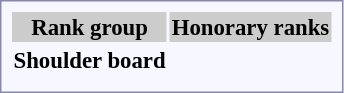<table style="border:1px solid #8888aa; background-color:#f7f8ff; padding:5px; font-size:95%; margin: 0px 12px 12px 0px;">
<tr style="background:#CCCCCC;">
<th>Rank group</th>
<th colspan=2>Honorary ranks</th>
</tr>
<tr style="text-align:center;">
<th>Shoulder board</th>
<td></td>
<td></td>
</tr>
<tr style="text-align:center;">
<td></td>
<td></td>
<td></td>
</tr>
</table>
